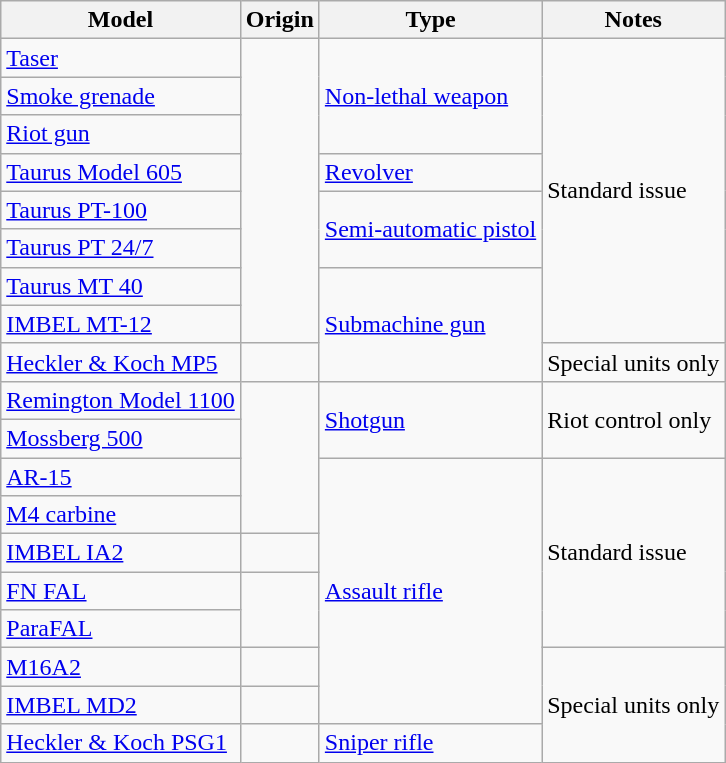<table class="wikitable">
<tr>
<th>Model</th>
<th>Origin</th>
<th>Type</th>
<th>Notes</th>
</tr>
<tr>
<td><a href='#'>Taser</a></td>
<td rowspan="8"></td>
<td rowspan="3"><a href='#'>Non-lethal weapon</a></td>
<td rowspan="8">Standard issue</td>
</tr>
<tr>
<td><a href='#'>Smoke grenade</a></td>
</tr>
<tr>
<td><a href='#'>Riot gun</a></td>
</tr>
<tr>
<td><a href='#'>Taurus Model 605</a></td>
<td><a href='#'>Revolver</a></td>
</tr>
<tr>
<td><a href='#'>Taurus PT-100</a></td>
<td rowspan="2"><a href='#'>Semi-automatic pistol</a></td>
</tr>
<tr>
<td><a href='#'>Taurus PT 24/7</a></td>
</tr>
<tr>
<td><a href='#'>Taurus MT 40</a></td>
<td rowspan="3"><a href='#'>Submachine gun</a></td>
</tr>
<tr>
<td><a href='#'>IMBEL MT-12</a></td>
</tr>
<tr>
<td><a href='#'>Heckler & Koch MP5</a></td>
<td></td>
<td>Special units only</td>
</tr>
<tr>
<td><a href='#'>Remington Model 1100</a></td>
<td rowspan="4"></td>
<td rowspan="2"><a href='#'>Shotgun</a></td>
<td rowspan="2">Riot control only</td>
</tr>
<tr>
<td><a href='#'>Mossberg 500</a></td>
</tr>
<tr>
<td><a href='#'>AR-15</a></td>
<td rowspan="7"><a href='#'>Assault rifle</a></td>
<td rowspan="5">Standard issue</td>
</tr>
<tr>
<td><a href='#'>M4 carbine</a></td>
</tr>
<tr>
<td><a href='#'>IMBEL IA2</a></td>
<td></td>
</tr>
<tr>
<td><a href='#'>FN FAL</a></td>
<td rowspan="2"></td>
</tr>
<tr>
<td><a href='#'>ParaFAL</a></td>
</tr>
<tr>
<td><a href='#'>M16A2</a></td>
<td></td>
<td rowspan="3">Special units only</td>
</tr>
<tr>
<td><a href='#'>IMBEL MD2</a></td>
<td></td>
</tr>
<tr>
<td><a href='#'>Heckler & Koch PSG1</a></td>
<td></td>
<td><a href='#'>Sniper rifle</a></td>
</tr>
</table>
